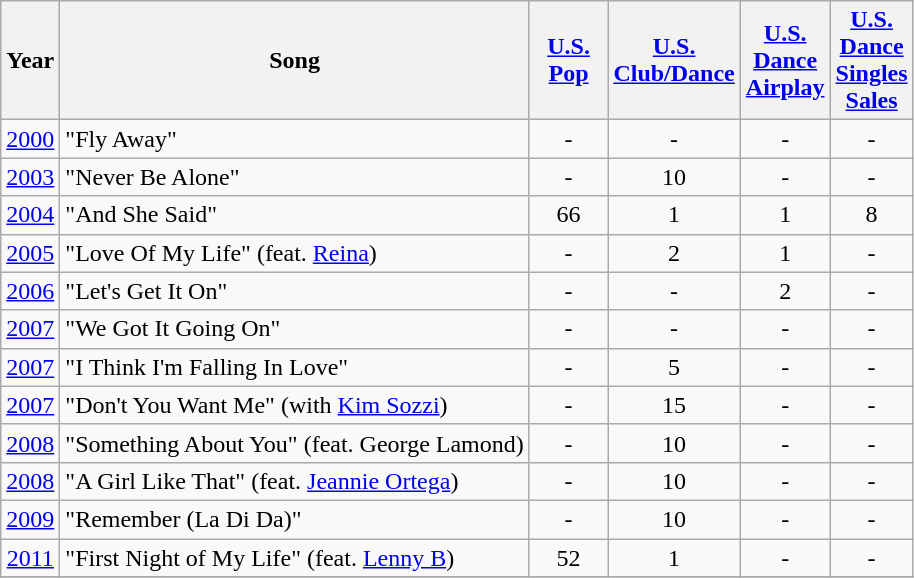<table class="wikitable">
<tr>
<th align="center">Year</th>
<th align="left">Song</th>
<th align="center" width="45"><a href='#'>U.S. Pop</a></th>
<th align="center" width="45"><a href='#'>U.S. Club/Dance</a></th>
<th align="center" width="45"><a href='#'>U.S. Dance Airplay</a></th>
<th align="center" width="45"><a href='#'>U.S. Dance Singles Sales</a></th>
</tr>
<tr>
<td align="center"><a href='#'>2000</a></td>
<td align="left">"Fly Away"</td>
<td align="center">-</td>
<td align="center">-</td>
<td align="center">-</td>
<td align="center">-</td>
</tr>
<tr>
<td align="center"><a href='#'>2003</a></td>
<td align="left">"Never Be Alone"</td>
<td align="center">-</td>
<td align="center">10</td>
<td align="center">-</td>
<td align="center">-</td>
</tr>
<tr>
<td align="center"><a href='#'>2004</a></td>
<td align="left">"And She Said"</td>
<td align="center">66</td>
<td align="center">1</td>
<td align="center">1</td>
<td align="center">8</td>
</tr>
<tr>
<td align="center"><a href='#'>2005</a></td>
<td align="left">"Love Of My Life" (feat. <a href='#'>Reina</a>)</td>
<td align="center">-</td>
<td align="center">2</td>
<td align="center">1</td>
<td align="center">-</td>
</tr>
<tr>
<td align="center"><a href='#'>2006</a></td>
<td align="left">"Let's Get It On"</td>
<td align="center">-</td>
<td align="center">-</td>
<td align="center">2</td>
<td align="center">-</td>
</tr>
<tr>
<td align="center"><a href='#'>2007</a></td>
<td align="left">"We Got It Going On"</td>
<td align="center">-</td>
<td align="center">-</td>
<td align="center">-</td>
<td align="center">-</td>
</tr>
<tr>
<td align="center"><a href='#'>2007</a></td>
<td align="left">"I Think I'm Falling In Love"</td>
<td align="center">-</td>
<td align="center">5</td>
<td align="center">-</td>
<td align="center">-</td>
</tr>
<tr>
<td align="center"><a href='#'>2007</a></td>
<td align="left">"Don't You Want Me" (with <a href='#'>Kim Sozzi</a>)</td>
<td align="center">-</td>
<td align="center">15</td>
<td align="center">-</td>
<td align="center">-</td>
</tr>
<tr>
<td align="center"><a href='#'>2008</a></td>
<td align="left">"Something About You" (feat. George Lamond)</td>
<td align="center">-</td>
<td align="center">10</td>
<td align="center">-</td>
<td align="center">-</td>
</tr>
<tr>
<td align="center"><a href='#'>2008</a></td>
<td align="left">"A Girl Like That" (feat. <a href='#'>Jeannie Ortega</a>)</td>
<td align="center">-</td>
<td align="center">10</td>
<td align="center">-</td>
<td align="center">-</td>
</tr>
<tr>
<td align="center"><a href='#'>2009</a></td>
<td align="left">"Remember (La Di Da)"</td>
<td align="center">-</td>
<td align="center">10</td>
<td align="center">-</td>
<td align="center">-</td>
</tr>
<tr>
<td align="center"><a href='#'>2011</a></td>
<td align="left">"First Night of My Life" (feat. <a href='#'>Lenny B</a>)</td>
<td align="center">52</td>
<td align="center">1</td>
<td align="center">-</td>
<td align="center">-</td>
</tr>
<tr>
</tr>
</table>
